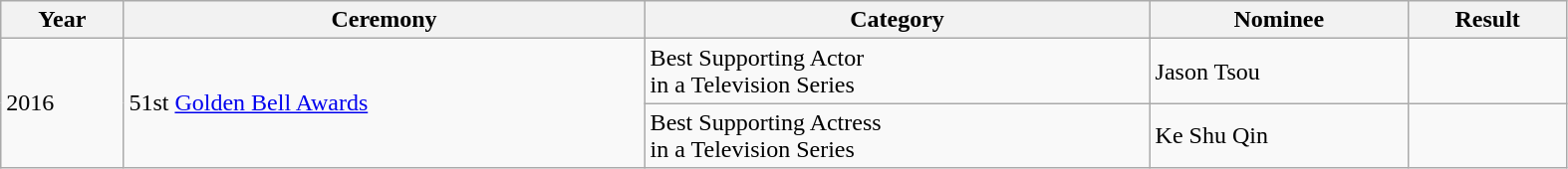<table class="wikitable" width="83%">
<tr>
<th>Year</th>
<th>Ceremony</th>
<th>Category</th>
<th>Nominee</th>
<th>Result</th>
</tr>
<tr>
<td rowspan=2>2016</td>
<td rowspan=2>51st <a href='#'>Golden Bell Awards</a></td>
<td>Best Supporting Actor<br>in a Television Series</td>
<td>Jason Tsou</td>
<td></td>
</tr>
<tr>
<td>Best Supporting Actress<br>in a Television Series</td>
<td>Ke Shu Qin</td>
<td></td>
</tr>
</table>
